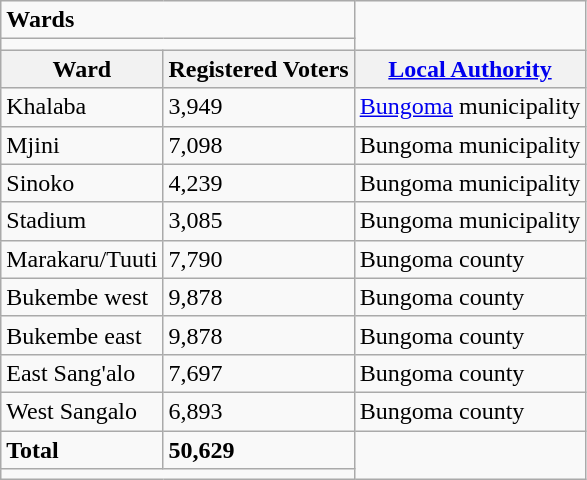<table class="wikitable">
<tr>
<td colspan="2"><strong>Wards</strong></td>
</tr>
<tr>
<td colspan="2"></td>
</tr>
<tr>
<th>Ward</th>
<th>Registered Voters</th>
<th><a href='#'>Local Authority</a></th>
</tr>
<tr>
<td>Khalaba</td>
<td>3,949</td>
<td><a href='#'>Bungoma</a> municipality</td>
</tr>
<tr>
<td>Mjini</td>
<td>7,098</td>
<td>Bungoma municipality</td>
</tr>
<tr>
<td>Sinoko</td>
<td>4,239</td>
<td>Bungoma municipality</td>
</tr>
<tr>
<td>Stadium</td>
<td>3,085</td>
<td>Bungoma municipality</td>
</tr>
<tr>
<td>Marakaru/Tuuti</td>
<td>7,790</td>
<td>Bungoma county</td>
</tr>
<tr>
<td>Bukembe west</td>
<td>9,878</td>
<td>Bungoma county</td>
</tr>
<tr>
<td>Bukembe east</td>
<td>9,878</td>
<td>Bungoma county</td>
</tr>
<tr>
<td>East Sang'alo</td>
<td>7,697</td>
<td>Bungoma county</td>
</tr>
<tr>
<td>West Sangalo</td>
<td>6,893</td>
<td>Bungoma county</td>
</tr>
<tr>
<td><strong>Total</strong></td>
<td><strong>50,629</strong></td>
</tr>
<tr>
<td colspan="2"></td>
</tr>
</table>
